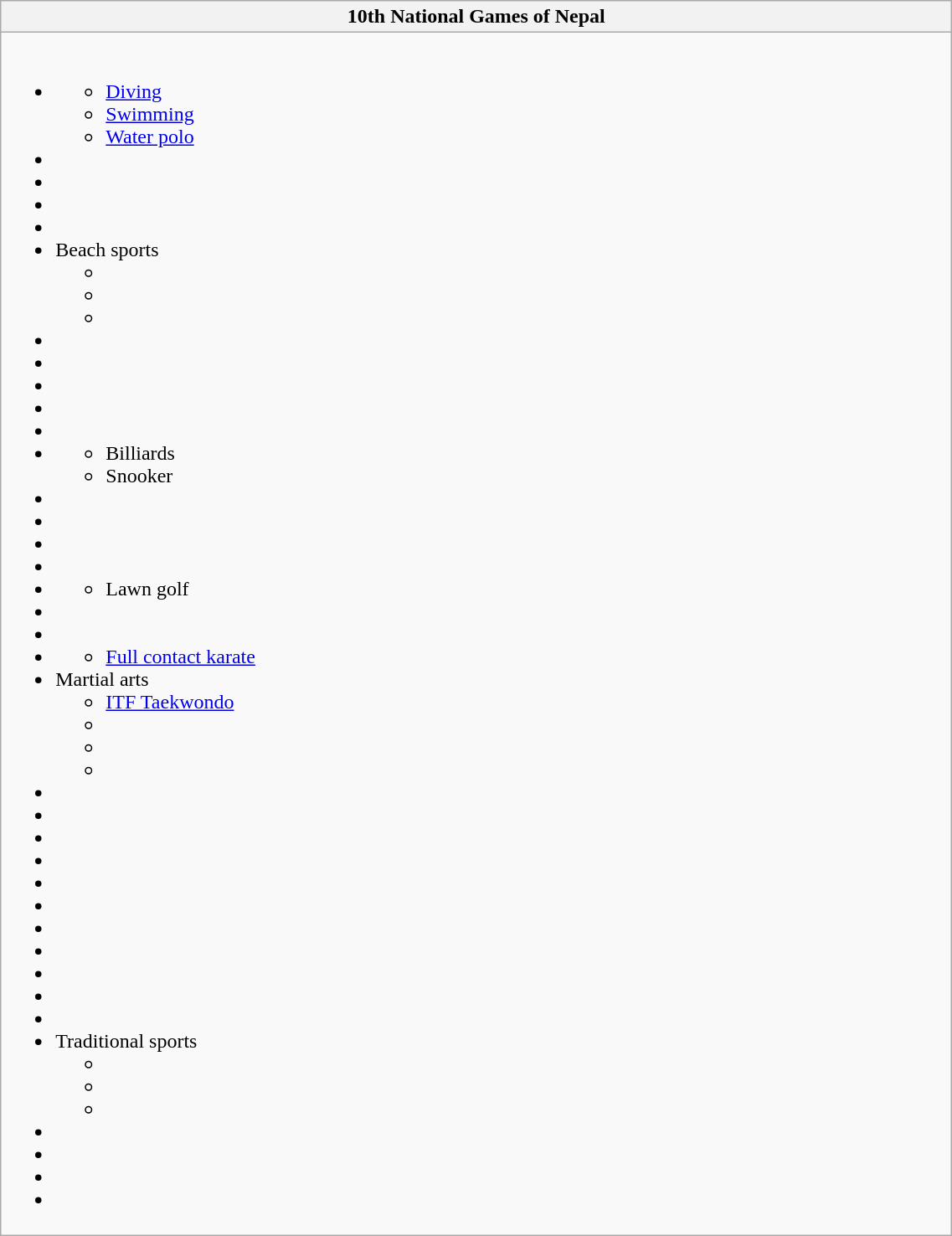<table class="wikitable" style="width: 60%;">
<tr>
<th>10th National Games of Nepal</th>
</tr>
<tr>
<td><br><ul><li><ul><li><a href='#'>Diving</a></li><li><a href='#'>Swimming</a></li><li><a href='#'>Water polo</a></li></ul></li><li></li><li></li><li></li><li></li><li>Beach sports<ul><li></li><li></li><li></li></ul></li><li></li><li></li><li></li><li></li><li></li><li><ul><li>Billiards</li><li>Snooker</li></ul></li><li></li><li></li><li></li><li></li><li><ul><li>Lawn golf</li></ul></li><li></li><li></li><li><ul><li><a href='#'>Full contact karate</a></li></ul></li><li>Martial arts<ul><li><a href='#'>ITF Taekwondo</a></li><li></li><li></li><li></li></ul></li><li></li><li></li><li></li><li></li><li></li><li></li><li></li><li></li><li></li><li></li><li></li><li>Traditional sports<ul><li></li><li></li><li></li></ul></li><li></li><li></li><li></li><li></li></ul></td>
</tr>
</table>
